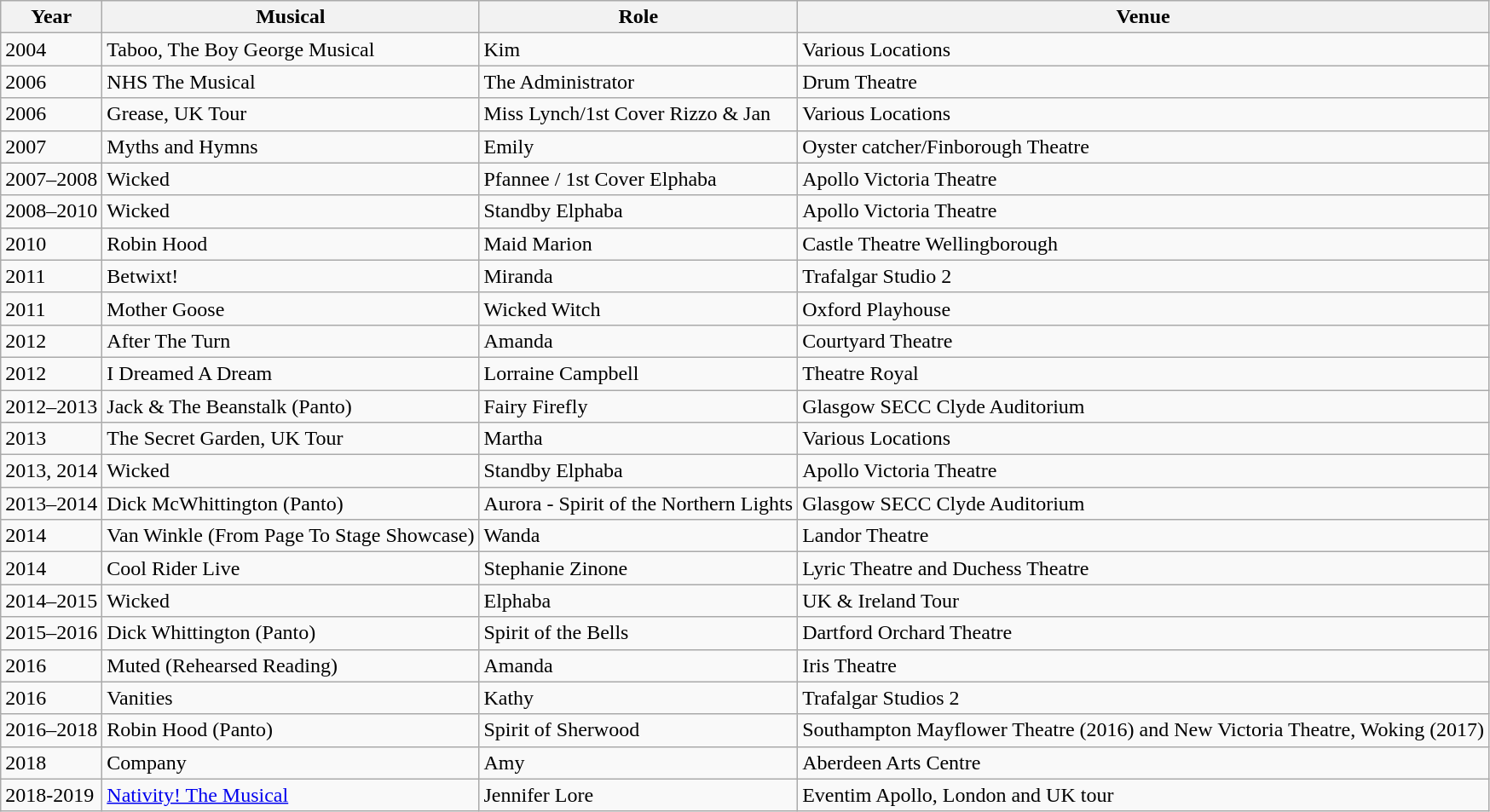<table class="wikitable">
<tr>
<th>Year</th>
<th>Musical</th>
<th>Role</th>
<th>Venue</th>
</tr>
<tr>
<td>2004</td>
<td>Taboo, The Boy George Musical</td>
<td>Kim</td>
<td>Various Locations</td>
</tr>
<tr>
<td>2006</td>
<td>NHS The Musical</td>
<td>The Administrator</td>
<td>Drum Theatre</td>
</tr>
<tr>
<td>2006</td>
<td>Grease, UK Tour</td>
<td>Miss Lynch/1st Cover Rizzo & Jan</td>
<td>Various Locations</td>
</tr>
<tr>
<td>2007</td>
<td>Myths and Hymns</td>
<td>Emily</td>
<td>Oyster catcher/Finborough Theatre</td>
</tr>
<tr>
<td>2007–2008</td>
<td>Wicked</td>
<td>Pfannee / 1st Cover Elphaba</td>
<td>Apollo Victoria Theatre</td>
</tr>
<tr>
<td>2008–2010</td>
<td>Wicked</td>
<td>Standby Elphaba</td>
<td>Apollo Victoria Theatre</td>
</tr>
<tr>
<td>2010</td>
<td>Robin Hood</td>
<td>Maid Marion</td>
<td>Castle Theatre Wellingborough</td>
</tr>
<tr>
<td>2011</td>
<td>Betwixt!</td>
<td>Miranda</td>
<td>Trafalgar Studio 2</td>
</tr>
<tr>
<td>2011</td>
<td>Mother Goose</td>
<td>Wicked Witch</td>
<td>Oxford Playhouse</td>
</tr>
<tr>
<td>2012</td>
<td>After The Turn</td>
<td>Amanda</td>
<td>Courtyard Theatre</td>
</tr>
<tr>
<td>2012</td>
<td>I Dreamed A Dream</td>
<td>Lorraine Campbell</td>
<td>Theatre Royal</td>
</tr>
<tr>
<td>2012–2013</td>
<td>Jack & The Beanstalk (Panto)</td>
<td>Fairy Firefly</td>
<td>Glasgow SECC Clyde Auditorium</td>
</tr>
<tr>
<td>2013</td>
<td>The Secret Garden, UK Tour</td>
<td>Martha</td>
<td>Various Locations</td>
</tr>
<tr>
<td>2013, 2014</td>
<td>Wicked</td>
<td>Standby Elphaba</td>
<td>Apollo Victoria Theatre</td>
</tr>
<tr>
<td>2013–2014</td>
<td>Dick McWhittington (Panto)</td>
<td>Aurora - Spirit of the Northern Lights</td>
<td>Glasgow SECC Clyde Auditorium</td>
</tr>
<tr>
<td>2014</td>
<td>Van Winkle (From Page To Stage Showcase)</td>
<td>Wanda</td>
<td>Landor Theatre</td>
</tr>
<tr>
<td>2014</td>
<td>Cool Rider Live</td>
<td>Stephanie Zinone</td>
<td>Lyric Theatre and Duchess Theatre</td>
</tr>
<tr>
<td>2014–2015</td>
<td>Wicked</td>
<td>Elphaba</td>
<td>UK & Ireland Tour</td>
</tr>
<tr>
<td>2015–2016</td>
<td>Dick Whittington (Panto)</td>
<td>Spirit of the Bells</td>
<td>Dartford Orchard Theatre</td>
</tr>
<tr>
<td>2016</td>
<td>Muted (Rehearsed Reading)</td>
<td>Amanda</td>
<td>Iris Theatre</td>
</tr>
<tr>
<td>2016</td>
<td>Vanities</td>
<td>Kathy</td>
<td>Trafalgar Studios 2</td>
</tr>
<tr>
<td>2016–2018</td>
<td>Robin Hood (Panto)</td>
<td>Spirit of Sherwood</td>
<td>Southampton Mayflower Theatre (2016) and New Victoria Theatre, Woking (2017)</td>
</tr>
<tr>
<td>2018</td>
<td>Company</td>
<td>Amy</td>
<td>Aberdeen Arts Centre</td>
</tr>
<tr>
<td>2018-2019</td>
<td><a href='#'>Nativity! The Musical</a></td>
<td>Jennifer Lore</td>
<td>Eventim Apollo, London and UK tour</td>
</tr>
</table>
